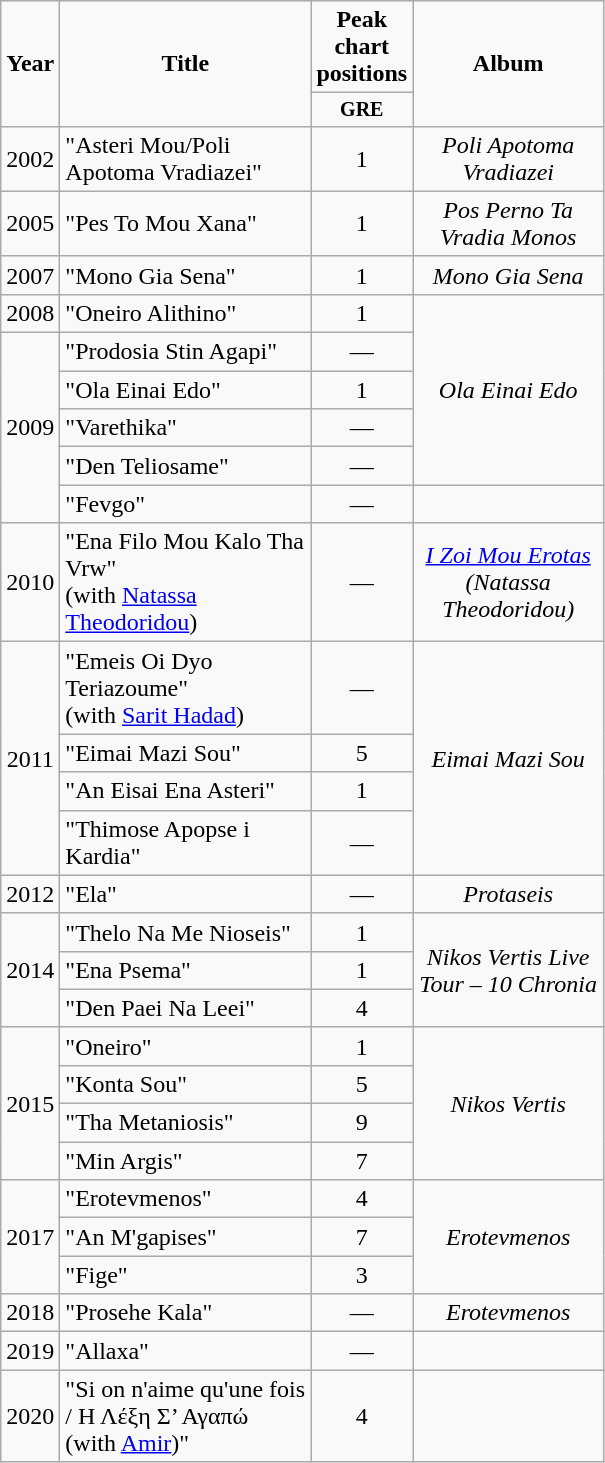<table class="wikitable" style="text-align:center;">
<tr>
<td rowspan="2" width="10"><strong>Year </strong></td>
<td rowspan="2" width="160"><strong>Title</strong></td>
<td colspan="1"><strong>Peak chart positions</strong></td>
<td rowspan="2" width="120"><strong>Album</strong></td>
</tr>
<tr style="font-size:smaller">
<td width="30"><strong>GRE</strong><br></td>
</tr>
<tr>
<td>2002</td>
<td align="left">"Asteri Mou/Poli Apotoma Vradiazei"</td>
<td>1</td>
<td><em>Poli Apotoma Vradiazei</em></td>
</tr>
<tr>
<td>2005</td>
<td align="left">"Pes To Mou Xana"</td>
<td>1</td>
<td><em>Pos Perno Ta Vradia Monos</em></td>
</tr>
<tr>
<td>2007</td>
<td align="left">"Mono Gia Sena"</td>
<td>1</td>
<td><em>Mono Gia Sena</em></td>
</tr>
<tr>
<td>2008</td>
<td align="left">"Oneiro Alithino"</td>
<td>1</td>
<td rowspan="5"><em>Ola Einai Edo</em></td>
</tr>
<tr>
<td rowspan="5">2009</td>
<td align="left">"Prodosia Stin Agapi"</td>
<td>—</td>
</tr>
<tr>
<td align="left">"Ola Einai Edo"</td>
<td>1</td>
</tr>
<tr>
<td align="left">"Varethika"</td>
<td>—</td>
</tr>
<tr>
<td align="left">"Den Teliosame"</td>
<td>—</td>
</tr>
<tr>
<td align="left">"Fevgo"</td>
<td>—</td>
<td></td>
</tr>
<tr>
<td>2010</td>
<td align="left">"Ena Filo Mou Kalo Tha Vrw"<br><span>(with <a href='#'>Natassa Theodoridou</a>)</span></td>
<td>—</td>
<td><em><a href='#'>I Zoi Mou Erotas</a></em> <br><em>(Natassa Theodoridou)</em></td>
</tr>
<tr>
<td rowspan="4">2011</td>
<td align="left">"Emeis Oi Dyo Teriazoume"<br><span>(with <a href='#'>Sarit Hadad</a>)</span></td>
<td>—</td>
<td rowspan="4"><em>Eimai Mazi Sou</em></td>
</tr>
<tr>
<td align="left">"Eimai Mazi Sou"</td>
<td>5</td>
</tr>
<tr>
<td align="left">"An Eisai Ena Asteri"</td>
<td>1</td>
</tr>
<tr>
<td align="left">"Thimose Apopse i Kardia"</td>
<td>—</td>
</tr>
<tr>
<td>2012</td>
<td align="left">"Ela"</td>
<td>—</td>
<td><em>Protaseis</em></td>
</tr>
<tr>
<td rowspan="3">2014</td>
<td align="left">"Thelo Na Me Nioseis"</td>
<td>1</td>
<td rowspan="3"><em>Nikos Vertis Live Tour – 10 Chronia</em></td>
</tr>
<tr>
<td align="left">"Ena Psema"</td>
<td>1</td>
</tr>
<tr>
<td align="left">"Den Paei Na Leei"</td>
<td>4</td>
</tr>
<tr>
<td rowspan="4">2015</td>
<td align="left">"Oneiro"</td>
<td>1</td>
<td rowspan="4"><em>Nikos Vertis</em></td>
</tr>
<tr>
<td align="left">"Konta Sou"</td>
<td>5</td>
</tr>
<tr>
<td align="left">"Tha Metaniosis"</td>
<td>9</td>
</tr>
<tr>
<td align="left">"Min Argis"</td>
<td>7</td>
</tr>
<tr>
<td rowspan="3">2017</td>
<td align="left">"Erotevmenos"</td>
<td>4</td>
<td rowspan="3"><em>Erotevmenos</em></td>
</tr>
<tr>
<td align="left">"An M'gapises"</td>
<td>7</td>
</tr>
<tr>
<td align="left">"Fige"</td>
<td>3</td>
</tr>
<tr>
<td>2018</td>
<td align="left">"Prosehe Kala"</td>
<td>—</td>
<td><em>Erotevmenos</em></td>
</tr>
<tr>
<td>2019</td>
<td align="left">"Allaxa"</td>
<td>—</td>
<td></td>
</tr>
<tr>
<td>2020</td>
<td align="left">"Si on n'aime qu'une fois / Η Λέξη Σ’ Αγαπώ<br>(with <a href='#'>Amir</a>)"</td>
<td>4</td>
<td></td>
</tr>
</table>
